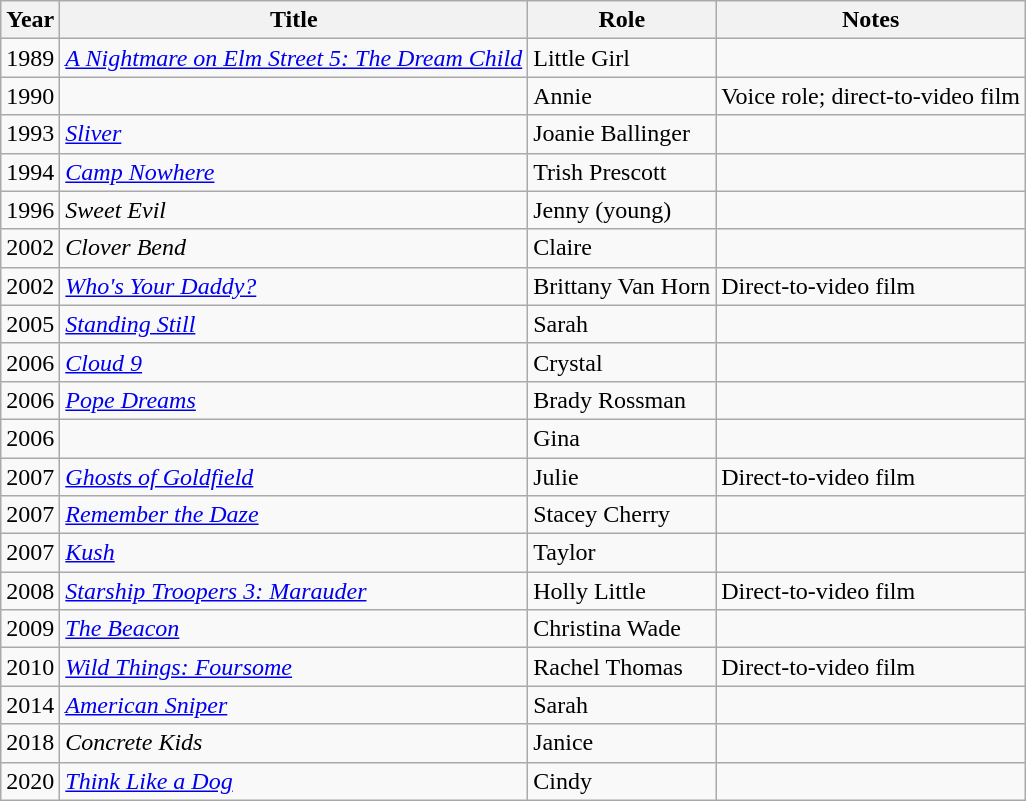<table class="wikitable sortable">
<tr>
<th>Year</th>
<th>Title</th>
<th>Role</th>
<th class=unsortable>Notes</th>
</tr>
<tr>
<td>1989</td>
<td><em><a href='#'>A Nightmare on Elm Street 5: The Dream Child</a></em></td>
<td>Little Girl</td>
<td></td>
</tr>
<tr>
<td>1990</td>
<td><em></em></td>
<td>Annie</td>
<td>Voice role; direct-to-video film</td>
</tr>
<tr>
<td>1993</td>
<td><em><a href='#'>Sliver</a></em></td>
<td>Joanie Ballinger</td>
<td></td>
</tr>
<tr>
<td>1994</td>
<td><em><a href='#'>Camp Nowhere</a></em></td>
<td>Trish Prescott</td>
<td></td>
</tr>
<tr>
<td>1996</td>
<td><em>Sweet Evil</em></td>
<td>Jenny (young)</td>
<td></td>
</tr>
<tr>
<td>2002</td>
<td><em>Clover Bend</em></td>
<td>Claire</td>
<td></td>
</tr>
<tr>
<td>2002</td>
<td><em><a href='#'>Who's Your Daddy?</a></em></td>
<td>Brittany Van Horn</td>
<td>Direct-to-video film</td>
</tr>
<tr>
<td>2005</td>
<td><em><a href='#'>Standing Still</a></em></td>
<td>Sarah</td>
<td></td>
</tr>
<tr>
<td>2006</td>
<td><em><a href='#'>Cloud 9</a></em></td>
<td>Crystal</td>
<td></td>
</tr>
<tr>
<td>2006</td>
<td><em><a href='#'>Pope Dreams</a></em></td>
<td>Brady Rossman</td>
<td></td>
</tr>
<tr>
<td>2006</td>
<td><em></em></td>
<td>Gina</td>
<td></td>
</tr>
<tr>
<td>2007</td>
<td><em><a href='#'>Ghosts of Goldfield</a></em></td>
<td>Julie</td>
<td>Direct-to-video film</td>
</tr>
<tr>
<td>2007</td>
<td><em><a href='#'>Remember the Daze</a></em></td>
<td>Stacey Cherry</td>
<td></td>
</tr>
<tr>
<td>2007</td>
<td><em><a href='#'>Kush</a></em></td>
<td>Taylor</td>
<td></td>
</tr>
<tr>
<td>2008</td>
<td><em><a href='#'>Starship Troopers 3: Marauder</a></em></td>
<td>Holly Little</td>
<td>Direct-to-video film</td>
</tr>
<tr>
<td>2009</td>
<td><em><a href='#'>The Beacon</a></em></td>
<td>Christina Wade</td>
<td></td>
</tr>
<tr>
<td>2010</td>
<td><em><a href='#'>Wild Things: Foursome</a></em></td>
<td>Rachel Thomas</td>
<td>Direct-to-video film</td>
</tr>
<tr>
<td>2014</td>
<td><em><a href='#'>American Sniper</a></em></td>
<td>Sarah</td>
<td></td>
</tr>
<tr>
<td>2018</td>
<td><em>Concrete Kids</em></td>
<td>Janice</td>
<td></td>
</tr>
<tr>
<td>2020</td>
<td><em><a href='#'>Think Like a Dog</a></em></td>
<td>Cindy</td>
<td></td>
</tr>
</table>
